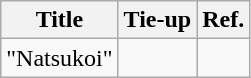<table class="wikitable">
<tr>
<th>Title</th>
<th>Tie-up</th>
<th>Ref.</th>
</tr>
<tr>
<td>"Natsukoi"</td>
<td></td>
<td></td>
</tr>
</table>
